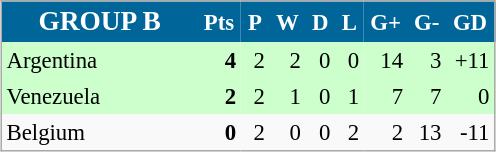<table align=center cellpadding="3" cellspacing="0" style="background: #f9f9f9; border: 1px #aaa solid; border-collapse: collapse; font-size: 95%;" width=330>
<tr bgcolor=#006699 style="color:white;">
<th width=34% style=font-size:120%><strong>GROUP B</strong></th>
<th width=5%>Pts</th>
<th width=5%>P</th>
<th width=5%>W</th>
<th width=5%>D</th>
<th width=5%>L</th>
<th width=5%>G+</th>
<th width=5%>G-</th>
<th width=5%>GD</th>
</tr>
<tr align=right bgcolor=#ccffcc>
<td align=left> Argentina</td>
<td><strong>4</strong></td>
<td>2</td>
<td>2</td>
<td>0</td>
<td>0</td>
<td>14</td>
<td>3</td>
<td>+11</td>
</tr>
<tr align=right bgcolor=#ccffcc>
<td align=left> Venezuela</td>
<td><strong>2</strong></td>
<td>2</td>
<td>1</td>
<td>0</td>
<td>1</td>
<td>7</td>
<td>7</td>
<td>0</td>
</tr>
<tr align=right>
<td align=left> Belgium</td>
<td><strong>0</strong></td>
<td>2</td>
<td>0</td>
<td>0</td>
<td>2</td>
<td>2</td>
<td>13</td>
<td>-11</td>
</tr>
</table>
